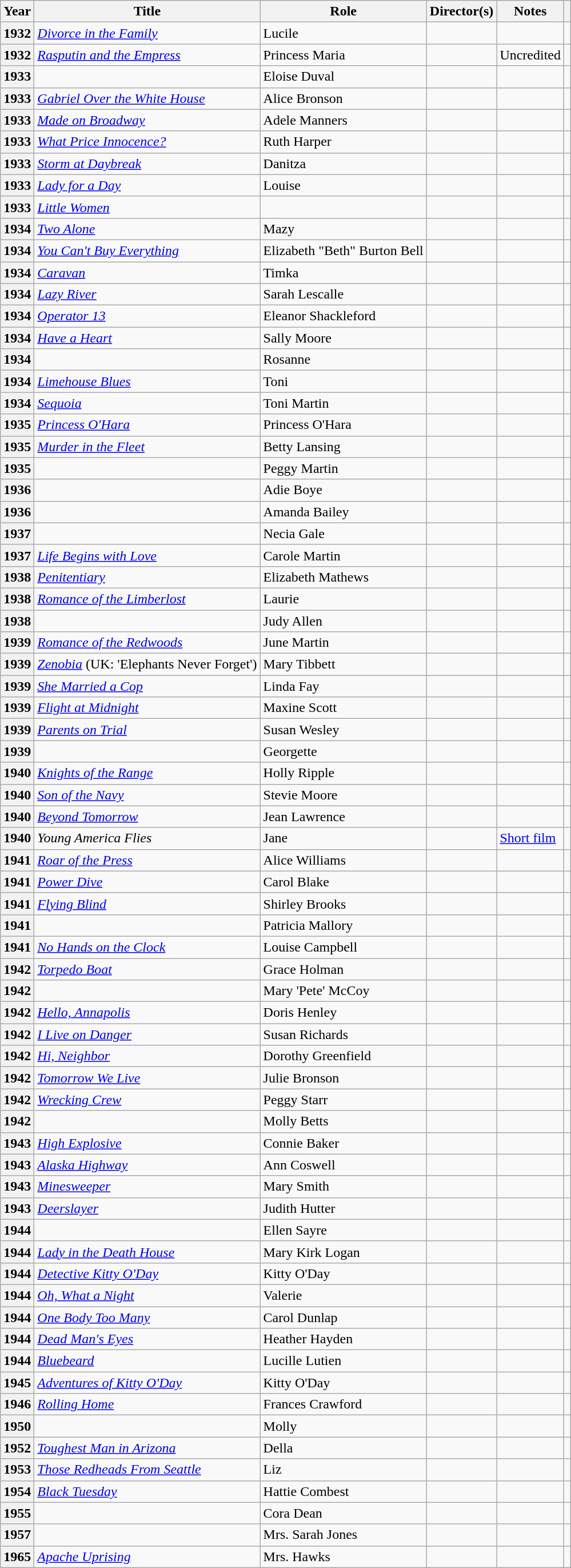<table class="wikitable sortable plainrowheaders">
<tr>
<th>Year</th>
<th>Title</th>
<th>Role</th>
<th>Director(s)</th>
<th class="unsortable">Notes</th>
<th class="unsortable"></th>
</tr>
<tr>
<th scope="row">1932</th>
<td><em><a href='#'>Divorce in the Family</a></em></td>
<td>Lucile</td>
<td></td>
<td></td>
<td style="text-align:center;"></td>
</tr>
<tr>
<th scope="row">1932</th>
<td><em><a href='#'>Rasputin and the Empress</a></em></td>
<td>Princess Maria</td>
<td></td>
<td>Uncredited</td>
<td style="text-align:center;"></td>
</tr>
<tr>
<th scope="row">1933</th>
<td><em></em></td>
<td>Eloise Duval</td>
<td></td>
<td></td>
<td style="text-align:center;"></td>
</tr>
<tr>
<th scope="row">1933</th>
<td><em><a href='#'>Gabriel Over the White House</a></em></td>
<td>Alice Bronson</td>
<td></td>
<td></td>
<td style="text-align:center;"></td>
</tr>
<tr>
<th scope="row">1933</th>
<td><em><a href='#'>Made on Broadway</a></em></td>
<td>Adele Manners</td>
<td></td>
<td></td>
<td style="text-align:center;"></td>
</tr>
<tr>
<th scope="row">1933</th>
<td><em><a href='#'>What Price Innocence?</a></em></td>
<td>Ruth Harper</td>
<td></td>
<td></td>
<td style="text-align:center;"></td>
</tr>
<tr>
<th scope="row">1933</th>
<td><em><a href='#'>Storm at Daybreak</a></em></td>
<td>Danitza</td>
<td></td>
<td></td>
<td style="text-align:center;"></td>
</tr>
<tr>
<th scope="row">1933</th>
<td><em><a href='#'>Lady for a Day</a></em></td>
<td>Louise</td>
<td></td>
<td></td>
<td style="text-align:center;"></td>
</tr>
<tr>
<th scope="row">1933</th>
<td><em><a href='#'>Little Women</a></em></td>
<td></td>
<td></td>
<td></td>
<td style="text-align:center;"></td>
</tr>
<tr>
<th scope="row">1934</th>
<td><em><a href='#'>Two Alone</a></em></td>
<td>Mazy</td>
<td></td>
<td></td>
<td style="text-align:center;"></td>
</tr>
<tr>
<th scope="row">1934</th>
<td><em><a href='#'>You Can't Buy Everything</a></em></td>
<td>Elizabeth "Beth" Burton Bell</td>
<td></td>
<td></td>
<td style="text-align:center;"></td>
</tr>
<tr>
<th scope="row">1934</th>
<td><em><a href='#'>Caravan</a></em></td>
<td>Timka</td>
<td></td>
<td></td>
<td style="text-align:center;"></td>
</tr>
<tr>
<th scope="row">1934</th>
<td><em><a href='#'>Lazy River</a></em></td>
<td>Sarah Lescalle</td>
<td></td>
<td></td>
<td style="text-align:center;"></td>
</tr>
<tr>
<th scope="row">1934</th>
<td><em><a href='#'>Operator 13</a></em></td>
<td>Eleanor Shackleford</td>
<td></td>
<td></td>
<td style="text-align:center;"></td>
</tr>
<tr>
<th scope="row">1934</th>
<td><em><a href='#'>Have a Heart</a></em></td>
<td>Sally Moore</td>
<td></td>
<td></td>
<td style="text-align:center;"></td>
</tr>
<tr>
<th scope="row">1934</th>
<td><em></em></td>
<td>Rosanne</td>
<td></td>
<td></td>
<td style="text-align:center;"></td>
</tr>
<tr>
<th scope="row">1934</th>
<td><em><a href='#'>Limehouse Blues</a></em></td>
<td>Toni</td>
<td></td>
<td></td>
<td style="text-align:center;"></td>
</tr>
<tr>
<th scope="row">1934</th>
<td><em><a href='#'>Sequoia</a></em></td>
<td>Toni Martin</td>
<td></td>
<td></td>
<td style="text-align:center;"></td>
</tr>
<tr>
<th scope="row">1935</th>
<td><em><a href='#'>Princess O'Hara</a></em></td>
<td>Princess O'Hara</td>
<td></td>
<td></td>
<td style="text-align:center;"></td>
</tr>
<tr>
<th scope="row">1935</th>
<td><em><a href='#'>Murder in the Fleet</a></em></td>
<td>Betty Lansing</td>
<td></td>
<td></td>
<td style="text-align:center;"></td>
</tr>
<tr>
<th scope="row">1935</th>
<td><em></em></td>
<td>Peggy Martin</td>
<td></td>
<td></td>
<td style="text-align:center;"></td>
</tr>
<tr>
<th scope="row">1936</th>
<td><em></em></td>
<td>Adie Boye</td>
<td></td>
<td></td>
<td style="text-align:center;"></td>
</tr>
<tr>
<th scope="row">1936</th>
<td><em></em></td>
<td>Amanda Bailey</td>
<td></td>
<td></td>
<td style="text-align:center;"></td>
</tr>
<tr>
<th scope="row">1937</th>
<td><em></em></td>
<td>Necia Gale</td>
<td></td>
<td></td>
<td style="text-align:center;"></td>
</tr>
<tr>
<th scope="row">1937</th>
<td><em><a href='#'>Life Begins with Love</a></em></td>
<td>Carole Martin</td>
<td></td>
<td></td>
<td style="text-align:center;"></td>
</tr>
<tr>
<th scope="row">1938</th>
<td><em><a href='#'>Penitentiary</a></em></td>
<td>Elizabeth Mathews</td>
<td></td>
<td></td>
<td style="text-align:center;"></td>
</tr>
<tr>
<th scope="row">1938</th>
<td><em><a href='#'>Romance of the Limberlost</a></em></td>
<td>Laurie</td>
<td></td>
<td></td>
<td style="text-align:center;"></td>
</tr>
<tr>
<th scope="row">1938</th>
<td><em></em></td>
<td>Judy Allen</td>
<td></td>
<td></td>
<td style="text-align:center;"></td>
</tr>
<tr>
<th scope="row">1939</th>
<td><em><a href='#'>Romance of the Redwoods</a></em></td>
<td>June Martin</td>
<td></td>
<td></td>
<td style="text-align:center;"></td>
</tr>
<tr>
<th scope="row">1939</th>
<td><em><a href='#'>Zenobia</a></em> (UK: 'Elephants Never Forget')</td>
<td>Mary Tibbett</td>
<td></td>
<td></td>
<td style="text-align:center;"></td>
</tr>
<tr>
<th scope="row">1939</th>
<td><em><a href='#'>She Married a Cop</a></em></td>
<td>Linda Fay</td>
<td></td>
<td></td>
<td style="text-align:center;"></td>
</tr>
<tr>
<th scope="row">1939</th>
<td><em><a href='#'>Flight at Midnight</a></em></td>
<td>Maxine Scott</td>
<td></td>
<td></td>
<td style="text-align:center;"></td>
</tr>
<tr>
<th scope="row">1939</th>
<td><em><a href='#'>Parents on Trial</a></em></td>
<td>Susan Wesley</td>
<td></td>
<td></td>
<td style="text-align:center;"></td>
</tr>
<tr>
<th scope="row">1939</th>
<td><em></em></td>
<td>Georgette</td>
<td></td>
<td></td>
<td style="text-align:center;"></td>
</tr>
<tr>
<th scope="row">1940</th>
<td><em><a href='#'>Knights of the Range</a></em></td>
<td>Holly Ripple</td>
<td></td>
<td></td>
<td style="text-align:center;"></td>
</tr>
<tr>
<th scope="row">1940</th>
<td><em><a href='#'>Son of the Navy</a></em></td>
<td>Stevie Moore</td>
<td></td>
<td></td>
<td style="text-align:center;"></td>
</tr>
<tr>
<th scope="row">1940</th>
<td><em><a href='#'>Beyond Tomorrow</a></em></td>
<td>Jean Lawrence</td>
<td></td>
<td></td>
<td style="text-align:center;"></td>
</tr>
<tr>
<th scope="row">1940</th>
<td><em>Young America Flies</em></td>
<td>Jane</td>
<td></td>
<td><a href='#'>Short film</a></td>
<td style="text-align:center;"></td>
</tr>
<tr>
<th scope="row">1941</th>
<td><em><a href='#'>Roar of the Press</a></em></td>
<td>Alice Williams</td>
<td></td>
<td></td>
<td style="text-align:center;"></td>
</tr>
<tr>
<th scope="row">1941</th>
<td><em><a href='#'>Power Dive</a></em></td>
<td>Carol Blake</td>
<td></td>
<td></td>
<td style="text-align:center;"></td>
</tr>
<tr>
<th scope="row">1941</th>
<td><em><a href='#'>Flying Blind</a></em></td>
<td>Shirley Brooks</td>
<td></td>
<td></td>
<td style="text-align:center;"></td>
</tr>
<tr>
<th scope="row">1941</th>
<td><em></em></td>
<td>Patricia Mallory</td>
<td></td>
<td></td>
<td style="text-align:center;"></td>
</tr>
<tr>
<th scope="row">1941</th>
<td><em><a href='#'>No Hands on the Clock</a></em></td>
<td>Louise Campbell</td>
<td></td>
<td></td>
<td style="text-align:center;"></td>
</tr>
<tr>
<th scope="row">1942</th>
<td><em><a href='#'>Torpedo Boat</a></em></td>
<td>Grace Holman</td>
<td></td>
<td></td>
<td style="text-align:center;"></td>
</tr>
<tr>
<th scope="row">1942</th>
<td><em></em></td>
<td>Mary 'Pete' McCoy</td>
<td></td>
<td></td>
<td style="text-align:center;"></td>
</tr>
<tr>
<th scope="row">1942</th>
<td><em><a href='#'>Hello, Annapolis</a></em></td>
<td>Doris Henley</td>
<td></td>
<td></td>
<td style="text-align:center;"></td>
</tr>
<tr>
<th scope="row">1942</th>
<td><em><a href='#'>I Live on Danger</a></em></td>
<td>Susan Richards</td>
<td></td>
<td></td>
<td style="text-align:center;"></td>
</tr>
<tr>
<th scope="row">1942</th>
<td><em><a href='#'>Hi, Neighbor</a></em></td>
<td>Dorothy Greenfield</td>
<td></td>
<td></td>
<td style="text-align:center;"></td>
</tr>
<tr>
<th scope="row">1942</th>
<td><em><a href='#'>Tomorrow We Live</a></em></td>
<td>Julie Bronson</td>
<td></td>
<td></td>
<td style="text-align:center;"></td>
</tr>
<tr>
<th scope="row">1942</th>
<td><em><a href='#'>Wrecking Crew</a></em></td>
<td>Peggy Starr</td>
<td></td>
<td></td>
<td style="text-align:center;"></td>
</tr>
<tr>
<th scope="row">1942</th>
<td><em></em></td>
<td>Molly Betts</td>
<td></td>
<td></td>
<td style="text-align:center;"></td>
</tr>
<tr>
<th scope="row">1943</th>
<td><em><a href='#'>High Explosive</a></em></td>
<td>Connie Baker</td>
<td></td>
<td></td>
<td style="text-align:center;"></td>
</tr>
<tr>
<th scope="row">1943</th>
<td><em><a href='#'>Alaska Highway</a></em></td>
<td>Ann Coswell</td>
<td></td>
<td></td>
<td style="text-align:center;"></td>
</tr>
<tr>
<th scope="row">1943</th>
<td><em><a href='#'>Minesweeper</a></em></td>
<td>Mary Smith</td>
<td></td>
<td></td>
<td style="text-align:center;"></td>
</tr>
<tr>
<th scope="row">1943</th>
<td><em><a href='#'>Deerslayer</a></em></td>
<td>Judith Hutter</td>
<td></td>
<td></td>
<td style="text-align:center;"></td>
</tr>
<tr>
<th scope="row">1944</th>
<td><em></em></td>
<td>Ellen Sayre</td>
<td></td>
<td></td>
<td style="text-align:center;"></td>
</tr>
<tr>
<th scope="row">1944</th>
<td><em><a href='#'>Lady in the Death House</a></em></td>
<td>Mary Kirk Logan</td>
<td></td>
<td></td>
<td style="text-align:center;"></td>
</tr>
<tr>
<th scope="row">1944</th>
<td><em><a href='#'>Detective Kitty O'Day</a></em></td>
<td>Kitty O'Day</td>
<td></td>
<td></td>
<td style="text-align:center;"></td>
</tr>
<tr>
<th scope="row">1944</th>
<td><em><a href='#'>Oh, What a Night</a></em></td>
<td>Valerie</td>
<td></td>
<td></td>
<td style="text-align:center;"></td>
</tr>
<tr>
<th scope="row">1944</th>
<td><em><a href='#'>One Body Too Many</a></em></td>
<td>Carol Dunlap</td>
<td></td>
<td></td>
<td style="text-align:center;"></td>
</tr>
<tr>
<th scope="row">1944</th>
<td><em><a href='#'>Dead Man's Eyes</a></em></td>
<td>Heather Hayden</td>
<td></td>
<td></td>
<td style="text-align:center;"></td>
</tr>
<tr>
<th scope="row">1944</th>
<td><em><a href='#'>Bluebeard</a></em></td>
<td>Lucille Lutien</td>
<td></td>
<td></td>
<td style="text-align:center;"></td>
</tr>
<tr>
<th scope="row">1945</th>
<td><em><a href='#'>Adventures of Kitty O'Day</a></em></td>
<td>Kitty O'Day</td>
<td></td>
<td></td>
<td style="text-align:center;"></td>
</tr>
<tr>
<th scope="row">1946</th>
<td><em><a href='#'>Rolling Home</a></em></td>
<td>Frances Crawford</td>
<td></td>
<td></td>
<td style="text-align:center;"></td>
</tr>
<tr>
<th scope="row">1950</th>
<td><em></em></td>
<td>Molly</td>
<td></td>
<td></td>
<td style="text-align:center;"></td>
</tr>
<tr>
<th scope="row">1952</th>
<td><em><a href='#'>Toughest Man in Arizona</a></em></td>
<td>Della</td>
<td></td>
<td></td>
<td style="text-align:center;"></td>
</tr>
<tr>
<th scope="row">1953</th>
<td><em><a href='#'>Those Redheads From Seattle</a></em></td>
<td>Liz</td>
<td></td>
<td></td>
<td style="text-align:center;"></td>
</tr>
<tr>
<th scope="row">1954</th>
<td><em><a href='#'>Black Tuesday</a></em></td>
<td>Hattie Combest</td>
<td></td>
<td></td>
<td style="text-align:center;"></td>
</tr>
<tr>
<th scope="row">1955</th>
<td><em></em></td>
<td>Cora Dean</td>
<td></td>
<td></td>
<td style="text-align:center;"></td>
</tr>
<tr>
<th scope="row">1957</th>
<td><em></em></td>
<td>Mrs. Sarah Jones</td>
<td></td>
<td></td>
<td style="text-align:center;"></td>
</tr>
<tr>
<th scope="row">1965</th>
<td><em><a href='#'>Apache Uprising</a></em></td>
<td>Mrs. Hawks</td>
<td></td>
<td></td>
<td style="text-align:center;"></td>
</tr>
</table>
